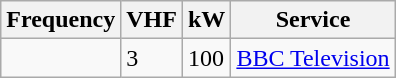<table class="wikitable sortable">
<tr>
<th>Frequency</th>
<th>VHF</th>
<th>kW</th>
<th>Service</th>
</tr>
<tr>
<td></td>
<td>3</td>
<td>100</td>
<td><a href='#'>BBC Television</a></td>
</tr>
</table>
